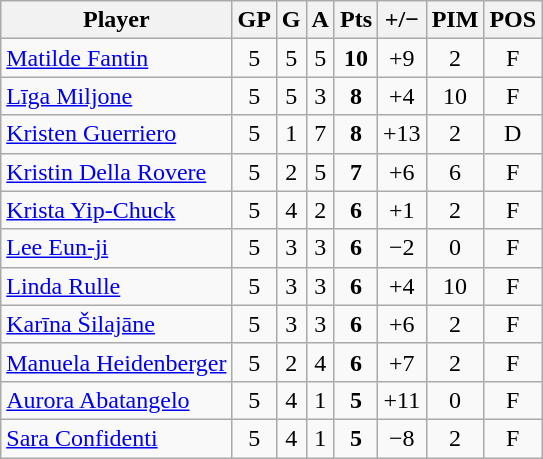<table class="wikitable sortable" style="text-align:center;">
<tr>
<th>Player</th>
<th>GP</th>
<th>G</th>
<th>A</th>
<th>Pts</th>
<th>+/−</th>
<th>PIM</th>
<th>POS</th>
</tr>
<tr>
<td style="text-align:left;"> <a href='#'>Matilde Fantin</a></td>
<td>5</td>
<td>5</td>
<td>5</td>
<td><strong>10</strong></td>
<td>+9</td>
<td>2</td>
<td>F</td>
</tr>
<tr>
<td style="text-align:left;"> <a href='#'>Līga Miljone</a></td>
<td>5</td>
<td>5</td>
<td>3</td>
<td><strong>8</strong></td>
<td>+4</td>
<td>10</td>
<td>F</td>
</tr>
<tr>
<td style="text-align:left;"> <a href='#'>Kristen Guerriero</a></td>
<td>5</td>
<td>1</td>
<td>7</td>
<td><strong>8</strong></td>
<td>+13</td>
<td>2</td>
<td>D</td>
</tr>
<tr>
<td style="text-align:left;"> <a href='#'>Kristin Della Rovere</a></td>
<td>5</td>
<td>2</td>
<td>5</td>
<td><strong>7</strong></td>
<td>+6</td>
<td>6</td>
<td>F</td>
</tr>
<tr>
<td style="text-align:left;"> <a href='#'>Krista Yip-Chuck</a></td>
<td>5</td>
<td>4</td>
<td>2</td>
<td><strong>6</strong></td>
<td>+1</td>
<td>2</td>
<td>F</td>
</tr>
<tr>
<td style="text-align:left;"> <a href='#'>Lee Eun-ji</a></td>
<td>5</td>
<td>3</td>
<td>3</td>
<td><strong>6</strong></td>
<td>−2</td>
<td>0</td>
<td>F</td>
</tr>
<tr>
<td style="text-align:left;"> <a href='#'>Linda Rulle</a></td>
<td>5</td>
<td>3</td>
<td>3</td>
<td><strong>6</strong></td>
<td>+4</td>
<td>10</td>
<td>F</td>
</tr>
<tr>
<td style="text-align:left;"> <a href='#'>Karīna Šilajāne</a></td>
<td>5</td>
<td>3</td>
<td>3</td>
<td><strong>6</strong></td>
<td>+6</td>
<td>2</td>
<td>F</td>
</tr>
<tr>
<td style="text-align:left;"> <a href='#'>Manuela Heidenberger</a></td>
<td>5</td>
<td>2</td>
<td>4</td>
<td><strong>6</strong></td>
<td>+7</td>
<td>2</td>
<td>F</td>
</tr>
<tr>
<td style="text-align:left;"> <a href='#'>Aurora Abatangelo</a></td>
<td>5</td>
<td>4</td>
<td>1</td>
<td><strong>5</strong></td>
<td>+11</td>
<td>0</td>
<td>F</td>
</tr>
<tr>
<td style="text-align:left;"> <a href='#'>Sara Confidenti</a></td>
<td>5</td>
<td>4</td>
<td>1</td>
<td><strong>5</strong></td>
<td>−8</td>
<td>2</td>
<td>F</td>
</tr>
</table>
